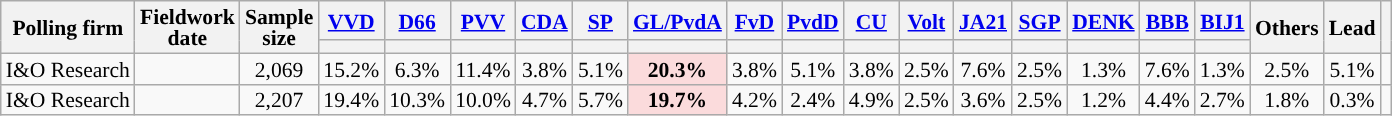<table class="wikitable sortable mw-datatable" style="text-align:center;font-size:90%;line-height:14px;">
<tr>
<th rowspan="2">Polling firm</th>
<th rowspan="2">Fieldwork<br>date</th>
<th rowspan="2">Sample<br>size</th>
<th class="unsortable" style="width:30px;"><a href='#'>VVD</a></th>
<th class="unsortable" style="width:30px;"><a href='#'>D66</a></th>
<th class="unsortable" style="width:30px;"><a href='#'>PVV</a></th>
<th class="unsortable" style="width:30px;"><a href='#'>CDA</a></th>
<th class="unsortable" style="width:30px;"><a href='#'>SP</a></th>
<th class="unsortable" style="width:30px;"><a href='#'>GL/PvdA</a></th>
<th class="unsortable" style="width:30px;"><a href='#'>FvD</a></th>
<th class="unsortable" style="width:30px;"><a href='#'>PvdD</a></th>
<th class="unsortable" style="width:30px;"><a href='#'>CU</a></th>
<th class="unsortable" style="width:30px;"><a href='#'>Volt</a></th>
<th class="unsortable" style="width:30px;"><a href='#'>JA21</a></th>
<th class="unsortable" style="width:30px;"><a href='#'>SGP</a></th>
<th class="unsortable" style="width:30px;"><a href='#'>DENK</a></th>
<th class="unsortable" style="width:30px;"><a href='#'>BBB</a></th>
<th class="unsortable" style="width:30px;"><a href='#'>BIJ1</a></th>
<th rowspan="2" class="unsortable" style="width:30px;">Others</th>
<th rowspan="2">Lead</th>
<th class="unsortable" rowspan="2"></th>
</tr>
<tr>
<th data-sort-type="number" style="background:"></th>
<th data-sort-type="number" style="background:"></th>
<th data-sort-type="number" style="background:"></th>
<th data-sort-type="number" style="background:"></th>
<th data-sort-type="number" style="background:"></th>
<th data-sort-type="number" style="background:"></th>
<th data-sort-type="number" style="background:"></th>
<th data-sort-type="number" style="background:"></th>
<th data-sort-type="number" style="background:"></th>
<th data-sort-type="number" style="background:"></th>
<th data-sort-type="number" style="background:"></th>
<th data-sort-type="number" style="background:"></th>
<th data-sort-type="number" style="background:"></th>
<th data-sort-type="number" style="background:"></th>
<th data-sort-type="number" style="background:"></th>
</tr>
<tr>
<td>I&O Research</td>
<td></td>
<td>2,069</td>
<td>15.2%</td>
<td>6.3%</td>
<td>11.4%</td>
<td>3.8%</td>
<td>5.1%</td>
<td style="background:#fbdbdc;"><strong>20.3%</strong></td>
<td>3.8%</td>
<td>5.1%</td>
<td>3.8%</td>
<td>2.5%</td>
<td>7.6%</td>
<td>2.5%</td>
<td>1.3%</td>
<td>7.6%</td>
<td>1.3%</td>
<td>2.5%</td>
<td style="background:">5.1%</td>
<td></td>
</tr>
<tr>
<td>I&O Research</td>
<td></td>
<td>2,207</td>
<td>19.4%</td>
<td>10.3%</td>
<td>10.0%</td>
<td>4.7%</td>
<td>5.7%</td>
<td style="background:#fbdbdc;"><strong>19.7%</strong></td>
<td>4.2%</td>
<td>2.4%</td>
<td>4.9%</td>
<td>2.5%</td>
<td>3.6%</td>
<td>2.5%</td>
<td>1.2%</td>
<td>4.4%</td>
<td>2.7%</td>
<td>1.8%</td>
<td style="background:">0.3%</td>
<td></td>
</tr>
</table>
